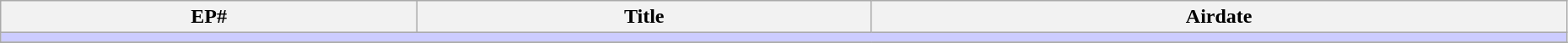<table class ="wikitable" width="98%">
<tr>
<th>EP#</th>
<th>Title</th>
<th>Airdate</th>
</tr>
<tr>
<td colspan="4" bgcolor="#CCF"></td>
</tr>
<tr>
</tr>
</table>
